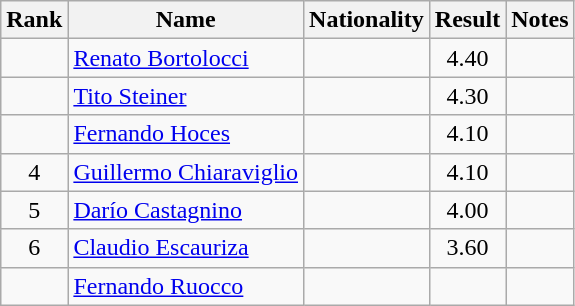<table class="wikitable sortable" style="text-align:center">
<tr>
<th>Rank</th>
<th>Name</th>
<th>Nationality</th>
<th>Result</th>
<th>Notes</th>
</tr>
<tr>
<td></td>
<td align=left><a href='#'>Renato Bortolocci</a></td>
<td align=left></td>
<td>4.40</td>
<td></td>
</tr>
<tr>
<td></td>
<td align=left><a href='#'>Tito Steiner</a></td>
<td align=left></td>
<td>4.30</td>
<td></td>
</tr>
<tr>
<td></td>
<td align=left><a href='#'>Fernando Hoces</a></td>
<td align=left></td>
<td>4.10</td>
<td></td>
</tr>
<tr>
<td>4</td>
<td align=left><a href='#'>Guillermo Chiaraviglio</a></td>
<td align=left></td>
<td>4.10</td>
<td></td>
</tr>
<tr>
<td>5</td>
<td align=left><a href='#'>Darío Castagnino</a></td>
<td align=left></td>
<td>4.00</td>
<td></td>
</tr>
<tr>
<td>6</td>
<td align=left><a href='#'>Claudio Escauriza</a></td>
<td align=left></td>
<td>3.60</td>
<td></td>
</tr>
<tr>
<td></td>
<td align=left><a href='#'>Fernando Ruocco</a></td>
<td align=left></td>
<td></td>
<td></td>
</tr>
</table>
